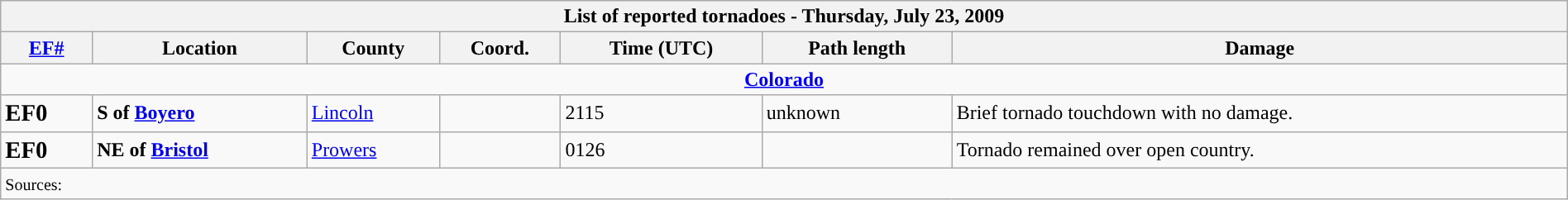<table class="wikitable collapsible" style="width:100%;">
<tr>
<th colspan="7">List of reported tornadoes - Thursday, July 23, 2009</th>
</tr>
<tr>
<th><a href='#'>EF#</a></th>
<th>Location</th>
<th>County</th>
<th>Coord.</th>
<th>Time (UTC)</th>
<th>Path length</th>
<th>Damage</th>
</tr>
<tr>
<td colspan="7" style="text-align:center;"><strong><a href='#'>Colorado</a></strong></td>
</tr>
<tr>
<td><big><strong>EF0</strong></big></td>
<td><strong>S of <a href='#'>Boyero</a></strong></td>
<td><a href='#'>Lincoln</a></td>
<td></td>
<td>2115</td>
<td>unknown</td>
<td>Brief tornado touchdown with no damage.</td>
</tr>
<tr>
<td><big><strong>EF0</strong></big></td>
<td><strong>NE of <a href='#'>Bristol</a></strong></td>
<td><a href='#'>Prowers</a></td>
<td></td>
<td>0126</td>
<td></td>
<td>Tornado remained over open country.</td>
</tr>
<tr>
<td colspan="7"><small>Sources: </small></td>
</tr>
</table>
